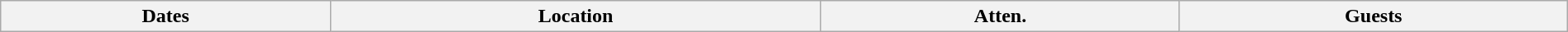<table class="wikitable" width="100%">
<tr>
<th>Dates</th>
<th>Location</th>
<th>Atten.</th>
<th>Guests<br>


</th>
</tr>
</table>
